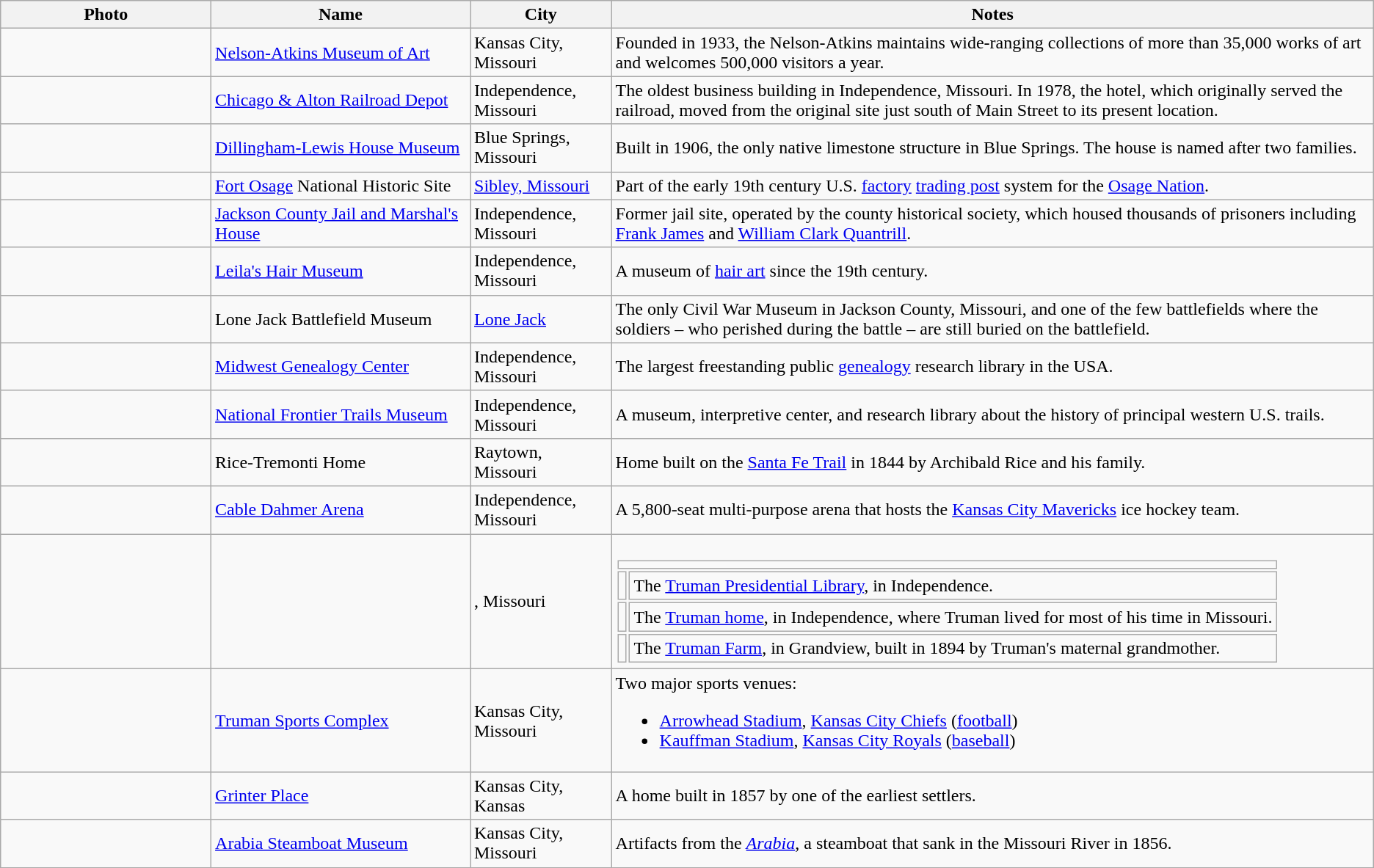<table class="wikitable sortable">
<tr>
<th class="unsortable" style="width:185pt;">Photo</th>
<th style="width:220pt;">Name</th>
<th style="width:100pt;">City</th>
<th class="unsortable" style="width:700pt;">Notes</th>
</tr>
<tr>
<td></td>
<td><a href='#'>Nelson-Atkins Museum of Art</a></td>
<td>Kansas City, Missouri</td>
<td>Founded in 1933, the Nelson-Atkins maintains wide-ranging collections of more than 35,000 works of art and welcomes 500,000 visitors a year.</td>
</tr>
<tr>
<td></td>
<td><a href='#'>Chicago & Alton Railroad Depot</a></td>
<td>Independence, Missouri</td>
<td>The oldest business building in Independence, Missouri. In 1978, the hotel, which originally served the railroad, moved from the original site just south of Main Street to its present location.</td>
</tr>
<tr>
<td></td>
<td><a href='#'>Dillingham-Lewis House Museum</a></td>
<td>Blue Springs, Missouri</td>
<td>Built in 1906, the only native limestone structure in Blue Springs. The house is named after two families.</td>
</tr>
<tr>
<td></td>
<td><a href='#'>Fort Osage</a> National Historic Site</td>
<td><a href='#'>Sibley, Missouri</a></td>
<td>Part of the early 19th century U.S. <a href='#'>factory</a> <a href='#'>trading post</a> system for the <a href='#'>Osage Nation</a>.</td>
</tr>
<tr>
<td></td>
<td><a href='#'>Jackson County Jail and Marshal's House</a></td>
<td>Independence, Missouri</td>
<td>Former jail site, operated by the county historical society, which housed thousands of prisoners including <a href='#'>Frank James</a> and <a href='#'>William Clark Quantrill</a>.</td>
</tr>
<tr>
<td></td>
<td><a href='#'>Leila's Hair Museum</a></td>
<td>Independence, Missouri</td>
<td>A museum of <a href='#'>hair art</a> since the 19th century.</td>
</tr>
<tr>
<td></td>
<td>Lone Jack Battlefield Museum</td>
<td><a href='#'>Lone Jack</a></td>
<td>The only Civil War Museum in Jackson County, Missouri, and one of the few battlefields where the soldiers – who perished during the battle – are still buried on the battlefield.</td>
</tr>
<tr>
<td></td>
<td><a href='#'>Midwest Genealogy Center</a></td>
<td>Independence, Missouri</td>
<td>The largest freestanding public <a href='#'>genealogy</a> research library in the USA.</td>
</tr>
<tr>
<td></td>
<td><a href='#'>National Frontier Trails Museum</a></td>
<td>Independence, Missouri</td>
<td>A museum, interpretive center, and research library about the history of principal western U.S. trails.</td>
</tr>
<tr>
<td></td>
<td>Rice-Tremonti Home</td>
<td>Raytown, Missouri</td>
<td>Home built on the <a href='#'>Santa Fe Trail</a> in 1844 by Archibald Rice and his family.</td>
</tr>
<tr>
<td></td>
<td><a href='#'>Cable Dahmer Arena</a></td>
<td>Independence, Missouri</td>
<td>A 5,800-seat multi-purpose arena that hosts the <a href='#'>Kansas City Mavericks</a> ice hockey team.</td>
</tr>
<tr>
<td></td>
<td></td>
<td>, Missouri</td>
<td><br><table>
<tr>
<td colspan="2"></td>
</tr>
<tr>
<td></td>
<td>The <a href='#'>Truman Presidential Library</a>, in Independence.</td>
</tr>
<tr>
<td></td>
<td>The <a href='#'>Truman home</a>, in Independence, where Truman lived for most of his time in Missouri.</td>
</tr>
<tr>
<td></td>
<td>The <a href='#'>Truman Farm</a>, in Grandview, built in 1894 by Truman's maternal grandmother.</td>
</tr>
</table>
</td>
</tr>
<tr>
<td></td>
<td><a href='#'>Truman Sports Complex</a></td>
<td>Kansas City, Missouri</td>
<td>Two major sports venues:<br><ul><li><a href='#'>Arrowhead Stadium</a>, <a href='#'>Kansas City Chiefs</a> (<a href='#'>football</a>)</li><li><a href='#'>Kauffman Stadium</a>, <a href='#'>Kansas City Royals</a> (<a href='#'>baseball</a>)</li></ul></td>
</tr>
<tr>
<td></td>
<td><a href='#'>Grinter Place</a></td>
<td>Kansas City, Kansas</td>
<td>A home built in 1857 by one of the earliest settlers.</td>
</tr>
<tr>
<td {{center></td>
<td><a href='#'>Arabia Steamboat Museum</a></td>
<td>Kansas City, Missouri</td>
<td>Artifacts from the <a href='#'><em>Arabia</em></a>, a steamboat that sank in the Missouri River in 1856.</td>
</tr>
</table>
